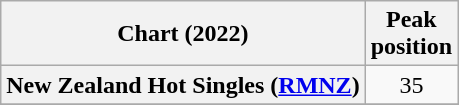<table class="wikitable sortable plainrowheaders" style="text-align:center">
<tr>
<th scope="col">Chart (2022)</th>
<th scope="col">Peak<br>position</th>
</tr>
<tr>
<th scope="row">New Zealand Hot Singles (<a href='#'>RMNZ</a>)</th>
<td>35</td>
</tr>
<tr>
</tr>
</table>
